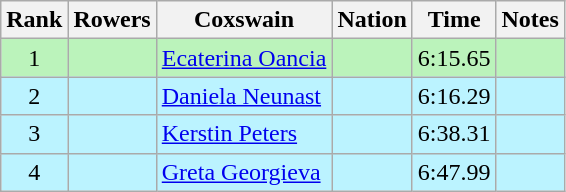<table class="wikitable sortable" style="text-align:center">
<tr>
<th>Rank</th>
<th>Rowers</th>
<th>Coxswain</th>
<th>Nation</th>
<th>Time</th>
<th>Notes</th>
</tr>
<tr bgcolor=bbf3bb>
<td>1</td>
<td align=left data-sort-value="Anitaș, Herta"></td>
<td align=left data-sort-value="Oancia, Ecaterina"><a href='#'>Ecaterina Oancia</a></td>
<td align=left></td>
<td>6:15.65</td>
<td></td>
</tr>
<tr bgcolor=bbf3ff>
<td>2</td>
<td align=left data-sort-value="Balthasar, Ramona"></td>
<td align=left data-sort-value="Neunast, Daniela"><a href='#'>Daniela Neunast</a></td>
<td align=left></td>
<td>6:16.29</td>
<td></td>
</tr>
<tr bgcolor=bbf3ff>
<td>3</td>
<td align=left data-sort-value="Althoff-Schwerzmann, Inge"></td>
<td align=left data-sort-value="Peters, Kerstin"><a href='#'>Kerstin Peters</a></td>
<td align=left></td>
<td>6:38.31</td>
<td></td>
</tr>
<tr bgcolor=bbf3ff>
<td>4</td>
<td align=left data-sort-value="Ivanova, Nevyana"></td>
<td align=left data-sort-value="Georgieva, Greta"><a href='#'>Greta Georgieva</a></td>
<td align=left></td>
<td>6:47.99</td>
<td></td>
</tr>
</table>
